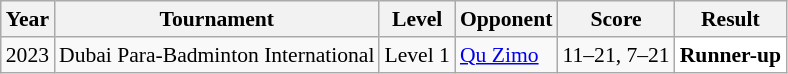<table class="sortable wikitable" style="font-size: 90%;">
<tr>
<th>Year</th>
<th>Tournament</th>
<th>Level</th>
<th>Opponent</th>
<th>Score</th>
<th>Result</th>
</tr>
<tr>
<td align="center">2023</td>
<td align="left">Dubai Para-Badminton International</td>
<td align="left">Level 1</td>
<td align="left"> <a href='#'>Qu Zimo</a></td>
<td align="left">11–21, 7–21</td>
<td style="text-align:left; background:white"> <strong>Runner-up</strong></td>
</tr>
</table>
